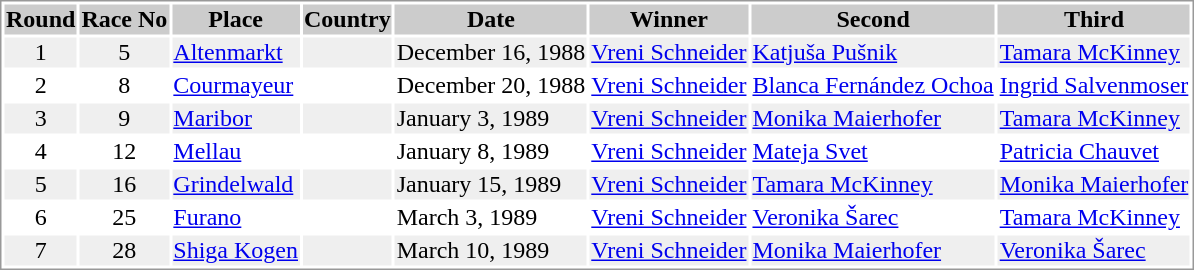<table border="0" style="border: 1px solid #999; background-color:#FFFFFF; text-align:center">
<tr align="center" bgcolor="#CCCCCC">
<th>Round</th>
<th>Race No</th>
<th>Place</th>
<th>Country</th>
<th>Date</th>
<th>Winner</th>
<th>Second</th>
<th>Third</th>
</tr>
<tr bgcolor="#EFEFEF">
<td>1</td>
<td>5</td>
<td align="left"><a href='#'>Altenmarkt</a></td>
<td align="left"></td>
<td align="left">December 16, 1988</td>
<td align="left"> <a href='#'>Vreni Schneider</a></td>
<td align="left"> <a href='#'>Katjuša Pušnik</a></td>
<td align="left"> <a href='#'>Tamara McKinney</a></td>
</tr>
<tr>
<td>2</td>
<td>8</td>
<td align="left"><a href='#'>Courmayeur</a></td>
<td align="left"></td>
<td align="left">December 20, 1988</td>
<td align="left"> <a href='#'>Vreni Schneider</a></td>
<td align="left"> <a href='#'>Blanca Fernández Ochoa</a></td>
<td align="left"> <a href='#'>Ingrid Salvenmoser</a></td>
</tr>
<tr bgcolor="#EFEFEF">
<td>3</td>
<td>9</td>
<td align="left"><a href='#'>Maribor</a></td>
<td align="left"></td>
<td align="left">January 3, 1989</td>
<td align="left"> <a href='#'>Vreni Schneider</a></td>
<td align="left"> <a href='#'>Monika Maierhofer</a></td>
<td align="left"> <a href='#'>Tamara McKinney</a></td>
</tr>
<tr>
<td>4</td>
<td>12</td>
<td align="left"><a href='#'>Mellau</a></td>
<td align="left"></td>
<td align="left">January 8, 1989</td>
<td align="left"> <a href='#'>Vreni Schneider</a></td>
<td align="left"> <a href='#'>Mateja Svet</a></td>
<td align="left"> <a href='#'>Patricia Chauvet</a></td>
</tr>
<tr bgcolor="#EFEFEF">
<td>5</td>
<td>16</td>
<td align="left"><a href='#'>Grindelwald</a></td>
<td align="left"></td>
<td align="left">January 15, 1989</td>
<td align="left"> <a href='#'>Vreni Schneider</a></td>
<td align="left"> <a href='#'>Tamara McKinney</a></td>
<td align="left"> <a href='#'>Monika Maierhofer</a></td>
</tr>
<tr>
<td>6</td>
<td>25</td>
<td align="left"><a href='#'>Furano</a></td>
<td align="left"></td>
<td align="left">March 3, 1989</td>
<td align="left"> <a href='#'>Vreni Schneider</a></td>
<td align="left"> <a href='#'>Veronika Šarec</a></td>
<td align="left"> <a href='#'>Tamara McKinney</a></td>
</tr>
<tr bgcolor="#EFEFEF">
<td>7</td>
<td>28</td>
<td align="left"><a href='#'>Shiga Kogen</a></td>
<td align="left"></td>
<td align="left">March 10, 1989</td>
<td align="left"> <a href='#'>Vreni Schneider</a></td>
<td align="left"> <a href='#'>Monika Maierhofer</a></td>
<td align="left"> <a href='#'>Veronika Šarec</a></td>
</tr>
</table>
